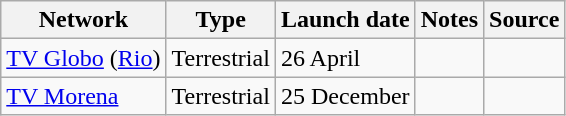<table class="wikitable sortable">
<tr>
<th>Network</th>
<th>Type</th>
<th>Launch date</th>
<th>Notes</th>
<th>Source</th>
</tr>
<tr>
<td><a href='#'>TV Globo</a> (<a href='#'>Rio</a>)</td>
<td>Terrestrial</td>
<td>26 April</td>
<td></td>
<td></td>
</tr>
<tr>
<td><a href='#'>TV Morena</a></td>
<td>Terrestrial</td>
<td>25 December</td>
<td></td>
<td></td>
</tr>
</table>
